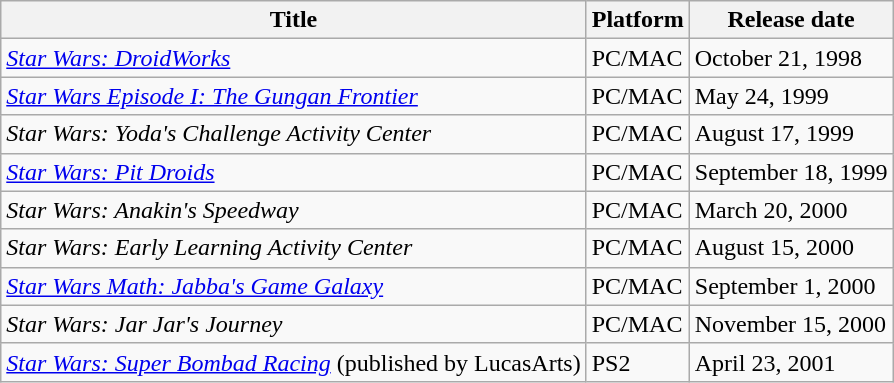<table class="wikitable">
<tr>
<th>Title</th>
<th>Platform</th>
<th>Release date</th>
</tr>
<tr>
<td><em><a href='#'>Star Wars: DroidWorks</a></em></td>
<td>PC/MAC</td>
<td>October 21, 1998</td>
</tr>
<tr>
<td><em><a href='#'>Star Wars Episode I: The Gungan Frontier</a></em></td>
<td>PC/MAC</td>
<td>May 24, 1999</td>
</tr>
<tr>
<td><em>Star Wars: Yoda's Challenge Activity Center</em></td>
<td>PC/MAC</td>
<td>August 17, 1999</td>
</tr>
<tr>
<td><em><a href='#'>Star Wars: Pit Droids</a></em></td>
<td>PC/MAC</td>
<td>September 18, 1999</td>
</tr>
<tr>
<td><em>Star Wars: Anakin's Speedway</em></td>
<td>PC/MAC</td>
<td>March 20, 2000</td>
</tr>
<tr>
<td><em>Star Wars: Early Learning Activity Center</em></td>
<td>PC/MAC</td>
<td>August 15, 2000</td>
</tr>
<tr>
<td><em><a href='#'>Star Wars Math: Jabba's Game Galaxy</a></em></td>
<td>PC/MAC</td>
<td>September 1, 2000</td>
</tr>
<tr>
<td><em>Star Wars: Jar Jar's Journey</em></td>
<td>PC/MAC</td>
<td>November 15, 2000</td>
</tr>
<tr>
<td><em><a href='#'>Star Wars: Super Bombad Racing</a></em> (published by LucasArts)</td>
<td>PS2</td>
<td>April 23, 2001</td>
</tr>
</table>
